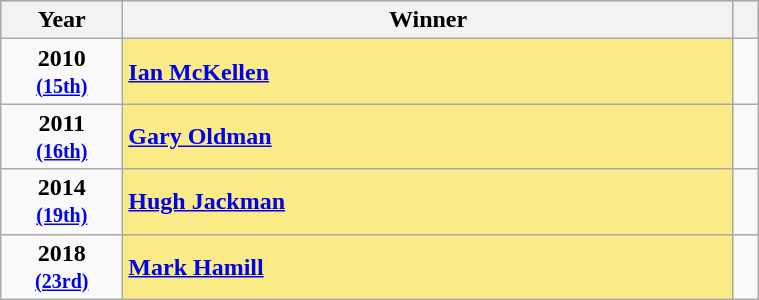<table class="wikitable" width="40%">
<tr bgcolor="#bebebe">
<th width="10%">Year</th>
<th width="50%">Winner</th>
<th width="2%"></th>
</tr>
<tr>
<td style="text-align:center"><strong>2010<br> <small><a href='#'>(15th)</a></small></strong></td>
<td style="background:#FAEB86"><strong><a href='#'>Ian McKellen</a></strong></td>
<td style="text-align:center"></td>
</tr>
<tr>
<td style="text-align:center"><strong>2011<br> <small><a href='#'>(16th)</a></small></strong></td>
<td style="background:#FAEB86"><strong><a href='#'>Gary Oldman</a></strong></td>
<td style="text-align:center"></td>
</tr>
<tr>
<td style="text-align:center"><strong>2014<br> <small><a href='#'>(19th)</a></small></strong></td>
<td style="background:#FAEB86"><strong><a href='#'>Hugh Jackman</a></strong></td>
<td style="text-align:center"></td>
</tr>
<tr>
<td style="text-align:center"><strong>2018<br> <small><a href='#'>(23rd)</a></small></strong></td>
<td style="background:#FAEB86"><strong><a href='#'>Mark Hamill</a></strong></td>
<td style="text-align:center"></td>
</tr>
</table>
